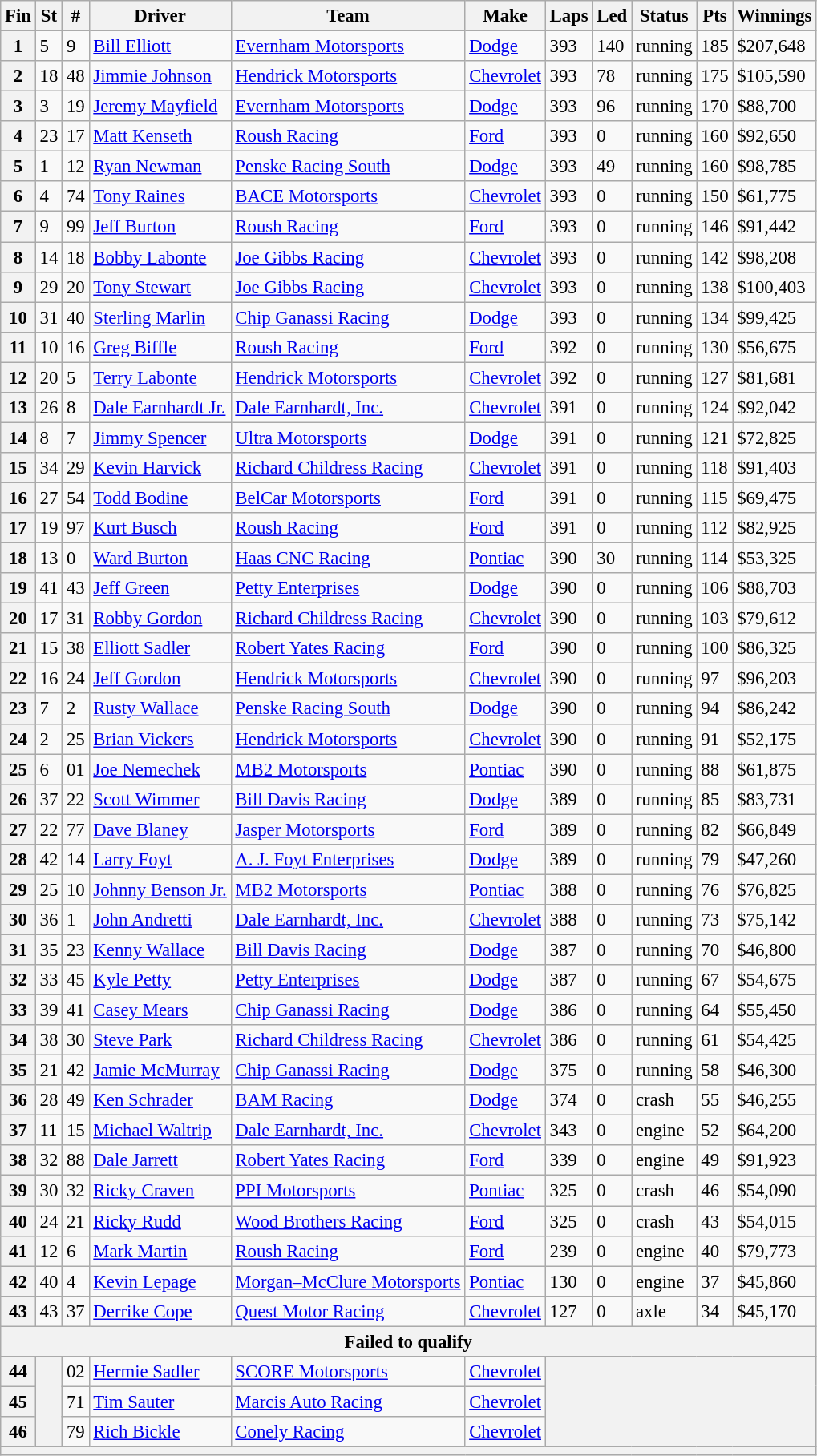<table class="wikitable" style="font-size:95%">
<tr>
<th>Fin</th>
<th>St</th>
<th>#</th>
<th>Driver</th>
<th>Team</th>
<th>Make</th>
<th>Laps</th>
<th>Led</th>
<th>Status</th>
<th>Pts</th>
<th>Winnings</th>
</tr>
<tr>
<th>1</th>
<td>5</td>
<td>9</td>
<td><a href='#'>Bill Elliott</a></td>
<td><a href='#'>Evernham Motorsports</a></td>
<td><a href='#'>Dodge</a></td>
<td>393</td>
<td>140</td>
<td>running</td>
<td>185</td>
<td>$207,648</td>
</tr>
<tr>
<th>2</th>
<td>18</td>
<td>48</td>
<td><a href='#'>Jimmie Johnson</a></td>
<td><a href='#'>Hendrick Motorsports</a></td>
<td><a href='#'>Chevrolet</a></td>
<td>393</td>
<td>78</td>
<td>running</td>
<td>175</td>
<td>$105,590</td>
</tr>
<tr>
<th>3</th>
<td>3</td>
<td>19</td>
<td><a href='#'>Jeremy Mayfield</a></td>
<td><a href='#'>Evernham Motorsports</a></td>
<td><a href='#'>Dodge</a></td>
<td>393</td>
<td>96</td>
<td>running</td>
<td>170</td>
<td>$88,700</td>
</tr>
<tr>
<th>4</th>
<td>23</td>
<td>17</td>
<td><a href='#'>Matt Kenseth</a></td>
<td><a href='#'>Roush Racing</a></td>
<td><a href='#'>Ford</a></td>
<td>393</td>
<td>0</td>
<td>running</td>
<td>160</td>
<td>$92,650</td>
</tr>
<tr>
<th>5</th>
<td>1</td>
<td>12</td>
<td><a href='#'>Ryan Newman</a></td>
<td><a href='#'>Penske Racing South</a></td>
<td><a href='#'>Dodge</a></td>
<td>393</td>
<td>49</td>
<td>running</td>
<td>160</td>
<td>$98,785</td>
</tr>
<tr>
<th>6</th>
<td>4</td>
<td>74</td>
<td><a href='#'>Tony Raines</a></td>
<td><a href='#'>BACE Motorsports</a></td>
<td><a href='#'>Chevrolet</a></td>
<td>393</td>
<td>0</td>
<td>running</td>
<td>150</td>
<td>$61,775</td>
</tr>
<tr>
<th>7</th>
<td>9</td>
<td>99</td>
<td><a href='#'>Jeff Burton</a></td>
<td><a href='#'>Roush Racing</a></td>
<td><a href='#'>Ford</a></td>
<td>393</td>
<td>0</td>
<td>running</td>
<td>146</td>
<td>$91,442</td>
</tr>
<tr>
<th>8</th>
<td>14</td>
<td>18</td>
<td><a href='#'>Bobby Labonte</a></td>
<td><a href='#'>Joe Gibbs Racing</a></td>
<td><a href='#'>Chevrolet</a></td>
<td>393</td>
<td>0</td>
<td>running</td>
<td>142</td>
<td>$98,208</td>
</tr>
<tr>
<th>9</th>
<td>29</td>
<td>20</td>
<td><a href='#'>Tony Stewart</a></td>
<td><a href='#'>Joe Gibbs Racing</a></td>
<td><a href='#'>Chevrolet</a></td>
<td>393</td>
<td>0</td>
<td>running</td>
<td>138</td>
<td>$100,403</td>
</tr>
<tr>
<th>10</th>
<td>31</td>
<td>40</td>
<td><a href='#'>Sterling Marlin</a></td>
<td><a href='#'>Chip Ganassi Racing</a></td>
<td><a href='#'>Dodge</a></td>
<td>393</td>
<td>0</td>
<td>running</td>
<td>134</td>
<td>$99,425</td>
</tr>
<tr>
<th>11</th>
<td>10</td>
<td>16</td>
<td><a href='#'>Greg Biffle</a></td>
<td><a href='#'>Roush Racing</a></td>
<td><a href='#'>Ford</a></td>
<td>392</td>
<td>0</td>
<td>running</td>
<td>130</td>
<td>$56,675</td>
</tr>
<tr>
<th>12</th>
<td>20</td>
<td>5</td>
<td><a href='#'>Terry Labonte</a></td>
<td><a href='#'>Hendrick Motorsports</a></td>
<td><a href='#'>Chevrolet</a></td>
<td>392</td>
<td>0</td>
<td>running</td>
<td>127</td>
<td>$81,681</td>
</tr>
<tr>
<th>13</th>
<td>26</td>
<td>8</td>
<td><a href='#'>Dale Earnhardt Jr.</a></td>
<td><a href='#'>Dale Earnhardt, Inc.</a></td>
<td><a href='#'>Chevrolet</a></td>
<td>391</td>
<td>0</td>
<td>running</td>
<td>124</td>
<td>$92,042</td>
</tr>
<tr>
<th>14</th>
<td>8</td>
<td>7</td>
<td><a href='#'>Jimmy Spencer</a></td>
<td><a href='#'>Ultra Motorsports</a></td>
<td><a href='#'>Dodge</a></td>
<td>391</td>
<td>0</td>
<td>running</td>
<td>121</td>
<td>$72,825</td>
</tr>
<tr>
<th>15</th>
<td>34</td>
<td>29</td>
<td><a href='#'>Kevin Harvick</a></td>
<td><a href='#'>Richard Childress Racing</a></td>
<td><a href='#'>Chevrolet</a></td>
<td>391</td>
<td>0</td>
<td>running</td>
<td>118</td>
<td>$91,403</td>
</tr>
<tr>
<th>16</th>
<td>27</td>
<td>54</td>
<td><a href='#'>Todd Bodine</a></td>
<td><a href='#'>BelCar Motorsports</a></td>
<td><a href='#'>Ford</a></td>
<td>391</td>
<td>0</td>
<td>running</td>
<td>115</td>
<td>$69,475</td>
</tr>
<tr>
<th>17</th>
<td>19</td>
<td>97</td>
<td><a href='#'>Kurt Busch</a></td>
<td><a href='#'>Roush Racing</a></td>
<td><a href='#'>Ford</a></td>
<td>391</td>
<td>0</td>
<td>running</td>
<td>112</td>
<td>$82,925</td>
</tr>
<tr>
<th>18</th>
<td>13</td>
<td>0</td>
<td><a href='#'>Ward Burton</a></td>
<td><a href='#'>Haas CNC Racing</a></td>
<td><a href='#'>Pontiac</a></td>
<td>390</td>
<td>30</td>
<td>running</td>
<td>114</td>
<td>$53,325</td>
</tr>
<tr>
<th>19</th>
<td>41</td>
<td>43</td>
<td><a href='#'>Jeff Green</a></td>
<td><a href='#'>Petty Enterprises</a></td>
<td><a href='#'>Dodge</a></td>
<td>390</td>
<td>0</td>
<td>running</td>
<td>106</td>
<td>$88,703</td>
</tr>
<tr>
<th>20</th>
<td>17</td>
<td>31</td>
<td><a href='#'>Robby Gordon</a></td>
<td><a href='#'>Richard Childress Racing</a></td>
<td><a href='#'>Chevrolet</a></td>
<td>390</td>
<td>0</td>
<td>running</td>
<td>103</td>
<td>$79,612</td>
</tr>
<tr>
<th>21</th>
<td>15</td>
<td>38</td>
<td><a href='#'>Elliott Sadler</a></td>
<td><a href='#'>Robert Yates Racing</a></td>
<td><a href='#'>Ford</a></td>
<td>390</td>
<td>0</td>
<td>running</td>
<td>100</td>
<td>$86,325</td>
</tr>
<tr>
<th>22</th>
<td>16</td>
<td>24</td>
<td><a href='#'>Jeff Gordon</a></td>
<td><a href='#'>Hendrick Motorsports</a></td>
<td><a href='#'>Chevrolet</a></td>
<td>390</td>
<td>0</td>
<td>running</td>
<td>97</td>
<td>$96,203</td>
</tr>
<tr>
<th>23</th>
<td>7</td>
<td>2</td>
<td><a href='#'>Rusty Wallace</a></td>
<td><a href='#'>Penske Racing South</a></td>
<td><a href='#'>Dodge</a></td>
<td>390</td>
<td>0</td>
<td>running</td>
<td>94</td>
<td>$86,242</td>
</tr>
<tr>
<th>24</th>
<td>2</td>
<td>25</td>
<td><a href='#'>Brian Vickers</a></td>
<td><a href='#'>Hendrick Motorsports</a></td>
<td><a href='#'>Chevrolet</a></td>
<td>390</td>
<td>0</td>
<td>running</td>
<td>91</td>
<td>$52,175</td>
</tr>
<tr>
<th>25</th>
<td>6</td>
<td>01</td>
<td><a href='#'>Joe Nemechek</a></td>
<td><a href='#'>MB2 Motorsports</a></td>
<td><a href='#'>Pontiac</a></td>
<td>390</td>
<td>0</td>
<td>running</td>
<td>88</td>
<td>$61,875</td>
</tr>
<tr>
<th>26</th>
<td>37</td>
<td>22</td>
<td><a href='#'>Scott Wimmer</a></td>
<td><a href='#'>Bill Davis Racing</a></td>
<td><a href='#'>Dodge</a></td>
<td>389</td>
<td>0</td>
<td>running</td>
<td>85</td>
<td>$83,731</td>
</tr>
<tr>
<th>27</th>
<td>22</td>
<td>77</td>
<td><a href='#'>Dave Blaney</a></td>
<td><a href='#'>Jasper Motorsports</a></td>
<td><a href='#'>Ford</a></td>
<td>389</td>
<td>0</td>
<td>running</td>
<td>82</td>
<td>$66,849</td>
</tr>
<tr>
<th>28</th>
<td>42</td>
<td>14</td>
<td><a href='#'>Larry Foyt</a></td>
<td><a href='#'>A. J. Foyt Enterprises</a></td>
<td><a href='#'>Dodge</a></td>
<td>389</td>
<td>0</td>
<td>running</td>
<td>79</td>
<td>$47,260</td>
</tr>
<tr>
<th>29</th>
<td>25</td>
<td>10</td>
<td><a href='#'>Johnny Benson Jr.</a></td>
<td><a href='#'>MB2 Motorsports</a></td>
<td><a href='#'>Pontiac</a></td>
<td>388</td>
<td>0</td>
<td>running</td>
<td>76</td>
<td>$76,825</td>
</tr>
<tr>
<th>30</th>
<td>36</td>
<td>1</td>
<td><a href='#'>John Andretti</a></td>
<td><a href='#'>Dale Earnhardt, Inc.</a></td>
<td><a href='#'>Chevrolet</a></td>
<td>388</td>
<td>0</td>
<td>running</td>
<td>73</td>
<td>$75,142</td>
</tr>
<tr>
<th>31</th>
<td>35</td>
<td>23</td>
<td><a href='#'>Kenny Wallace</a></td>
<td><a href='#'>Bill Davis Racing</a></td>
<td><a href='#'>Dodge</a></td>
<td>387</td>
<td>0</td>
<td>running</td>
<td>70</td>
<td>$46,800</td>
</tr>
<tr>
<th>32</th>
<td>33</td>
<td>45</td>
<td><a href='#'>Kyle Petty</a></td>
<td><a href='#'>Petty Enterprises</a></td>
<td><a href='#'>Dodge</a></td>
<td>387</td>
<td>0</td>
<td>running</td>
<td>67</td>
<td>$54,675</td>
</tr>
<tr>
<th>33</th>
<td>39</td>
<td>41</td>
<td><a href='#'>Casey Mears</a></td>
<td><a href='#'>Chip Ganassi Racing</a></td>
<td><a href='#'>Dodge</a></td>
<td>386</td>
<td>0</td>
<td>running</td>
<td>64</td>
<td>$55,450</td>
</tr>
<tr>
<th>34</th>
<td>38</td>
<td>30</td>
<td><a href='#'>Steve Park</a></td>
<td><a href='#'>Richard Childress Racing</a></td>
<td><a href='#'>Chevrolet</a></td>
<td>386</td>
<td>0</td>
<td>running</td>
<td>61</td>
<td>$54,425</td>
</tr>
<tr>
<th>35</th>
<td>21</td>
<td>42</td>
<td><a href='#'>Jamie McMurray</a></td>
<td><a href='#'>Chip Ganassi Racing</a></td>
<td><a href='#'>Dodge</a></td>
<td>375</td>
<td>0</td>
<td>running</td>
<td>58</td>
<td>$46,300</td>
</tr>
<tr>
<th>36</th>
<td>28</td>
<td>49</td>
<td><a href='#'>Ken Schrader</a></td>
<td><a href='#'>BAM Racing</a></td>
<td><a href='#'>Dodge</a></td>
<td>374</td>
<td>0</td>
<td>crash</td>
<td>55</td>
<td>$46,255</td>
</tr>
<tr>
<th>37</th>
<td>11</td>
<td>15</td>
<td><a href='#'>Michael Waltrip</a></td>
<td><a href='#'>Dale Earnhardt, Inc.</a></td>
<td><a href='#'>Chevrolet</a></td>
<td>343</td>
<td>0</td>
<td>engine</td>
<td>52</td>
<td>$64,200</td>
</tr>
<tr>
<th>38</th>
<td>32</td>
<td>88</td>
<td><a href='#'>Dale Jarrett</a></td>
<td><a href='#'>Robert Yates Racing</a></td>
<td><a href='#'>Ford</a></td>
<td>339</td>
<td>0</td>
<td>engine</td>
<td>49</td>
<td>$91,923</td>
</tr>
<tr>
<th>39</th>
<td>30</td>
<td>32</td>
<td><a href='#'>Ricky Craven</a></td>
<td><a href='#'>PPI Motorsports</a></td>
<td><a href='#'>Pontiac</a></td>
<td>325</td>
<td>0</td>
<td>crash</td>
<td>46</td>
<td>$54,090</td>
</tr>
<tr>
<th>40</th>
<td>24</td>
<td>21</td>
<td><a href='#'>Ricky Rudd</a></td>
<td><a href='#'>Wood Brothers Racing</a></td>
<td><a href='#'>Ford</a></td>
<td>325</td>
<td>0</td>
<td>crash</td>
<td>43</td>
<td>$54,015</td>
</tr>
<tr>
<th>41</th>
<td>12</td>
<td>6</td>
<td><a href='#'>Mark Martin</a></td>
<td><a href='#'>Roush Racing</a></td>
<td><a href='#'>Ford</a></td>
<td>239</td>
<td>0</td>
<td>engine</td>
<td>40</td>
<td>$79,773</td>
</tr>
<tr>
<th>42</th>
<td>40</td>
<td>4</td>
<td><a href='#'>Kevin Lepage</a></td>
<td><a href='#'>Morgan–McClure Motorsports</a></td>
<td><a href='#'>Pontiac</a></td>
<td>130</td>
<td>0</td>
<td>engine</td>
<td>37</td>
<td>$45,860</td>
</tr>
<tr>
<th>43</th>
<td>43</td>
<td>37</td>
<td><a href='#'>Derrike Cope</a></td>
<td><a href='#'>Quest Motor Racing</a></td>
<td><a href='#'>Chevrolet</a></td>
<td>127</td>
<td>0</td>
<td>axle</td>
<td>34</td>
<td>$45,170</td>
</tr>
<tr>
<th colspan="11">Failed to qualify</th>
</tr>
<tr>
<th>44</th>
<th rowspan="3"></th>
<td>02</td>
<td><a href='#'>Hermie Sadler</a></td>
<td><a href='#'>SCORE Motorsports</a></td>
<td><a href='#'>Chevrolet</a></td>
<th colspan="5" rowspan="3"></th>
</tr>
<tr>
<th>45</th>
<td>71</td>
<td><a href='#'>Tim Sauter</a></td>
<td><a href='#'>Marcis Auto Racing</a></td>
<td><a href='#'>Chevrolet</a></td>
</tr>
<tr>
<th>46</th>
<td>79</td>
<td><a href='#'>Rich Bickle</a></td>
<td><a href='#'>Conely Racing</a></td>
<td><a href='#'>Chevrolet</a></td>
</tr>
<tr>
<th colspan="11"></th>
</tr>
</table>
